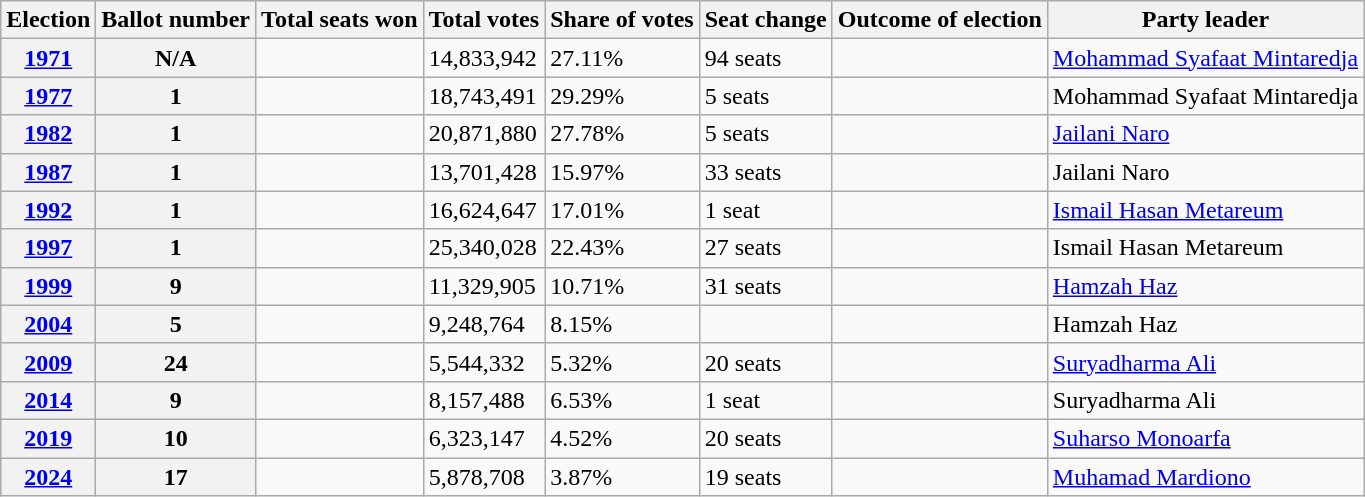<table class="wikitable">
<tr>
<th>Election</th>
<th>Ballot number</th>
<th>Total seats won</th>
<th>Total votes</th>
<th>Share of votes</th>
<th>Seat change</th>
<th>Outcome of election</th>
<th>Party leader</th>
</tr>
<tr>
<th><a href='#'>1971</a></th>
<th>N/A</th>
<td></td>
<td>14,833,942</td>
<td>27.11%</td>
<td>94 seats</td>
<td></td>
<td><a href='#'>Mohammad Syafaat Mintaredja</a></td>
</tr>
<tr>
<th><a href='#'>1977</a></th>
<th>1</th>
<td></td>
<td>18,743,491</td>
<td>29.29%</td>
<td>5 seats</td>
<td></td>
<td>Mohammad Syafaat Mintaredja</td>
</tr>
<tr>
<th><a href='#'>1982</a></th>
<th>1</th>
<td></td>
<td>20,871,880</td>
<td>27.78%</td>
<td>5 seats</td>
<td></td>
<td><a href='#'>Jailani Naro</a></td>
</tr>
<tr>
<th><a href='#'>1987</a></th>
<th>1</th>
<td></td>
<td>13,701,428</td>
<td>15.97%</td>
<td>33 seats</td>
<td></td>
<td>Jailani Naro</td>
</tr>
<tr>
<th><a href='#'>1992</a></th>
<th>1</th>
<td></td>
<td>16,624,647</td>
<td>17.01%</td>
<td>1 seat</td>
<td></td>
<td><a href='#'>Ismail Hasan Metareum</a></td>
</tr>
<tr>
<th><a href='#'>1997</a></th>
<th>1</th>
<td></td>
<td>25,340,028</td>
<td>22.43%</td>
<td>27 seats</td>
<td></td>
<td>Ismail Hasan Metareum</td>
</tr>
<tr>
<th><a href='#'>1999</a></th>
<th>9</th>
<td></td>
<td>11,329,905</td>
<td>10.71%</td>
<td>31 seats</td>
<td></td>
<td><a href='#'>Hamzah Haz</a></td>
</tr>
<tr>
<th><a href='#'>2004</a></th>
<th>5</th>
<td></td>
<td>9,248,764</td>
<td>8.15%</td>
<td></td>
<td></td>
<td>Hamzah Haz</td>
</tr>
<tr>
<th><a href='#'>2009</a></th>
<th>24</th>
<td></td>
<td>5,544,332</td>
<td>5.32%</td>
<td>20 seats</td>
<td></td>
<td><a href='#'>Suryadharma Ali</a></td>
</tr>
<tr>
<th><a href='#'>2014</a></th>
<th>9</th>
<td></td>
<td>8,157,488</td>
<td>6.53%</td>
<td>1 seat</td>
<td></td>
<td>Suryadharma Ali</td>
</tr>
<tr>
<th><a href='#'>2019</a></th>
<th>10</th>
<td></td>
<td>6,323,147</td>
<td>4.52%</td>
<td>20 seats</td>
<td></td>
<td><a href='#'>Suharso Monoarfa</a></td>
</tr>
<tr>
<th><a href='#'>2024</a></th>
<th>17</th>
<td></td>
<td>5,878,708</td>
<td>3.87%</td>
<td>19 seats</td>
<td></td>
<td><a href='#'>Muhamad Mardiono</a></td>
</tr>
</table>
